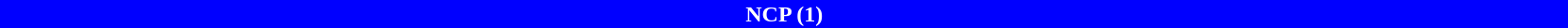<table style="width:88%; text-align:center;">
<tr style="color:white;">
<td style="background:blue; width:100%%;"><strong>NCP (1)</strong></td>
</tr>
<tr>
</tr>
</table>
